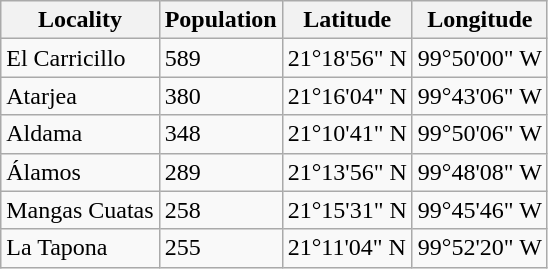<table class="wikitable">
<tr>
<th>Locality</th>
<th>Population</th>
<th>Latitude</th>
<th>Longitude</th>
</tr>
<tr>
<td>El Carricillo</td>
<td>589</td>
<td>21°18'56" N</td>
<td>99°50'00" W</td>
</tr>
<tr>
<td>Atarjea</td>
<td>380</td>
<td>21°16'04" N</td>
<td>99°43'06" W</td>
</tr>
<tr>
<td>Aldama</td>
<td>348</td>
<td>21°10'41" N</td>
<td>99°50'06" W</td>
</tr>
<tr>
<td>Álamos</td>
<td>289</td>
<td>21°13'56" N</td>
<td>99°48'08" W</td>
</tr>
<tr>
<td>Mangas Cuatas</td>
<td>258</td>
<td>21°15'31" N</td>
<td>99°45'46" W</td>
</tr>
<tr>
<td>La Tapona</td>
<td>255</td>
<td>21°11'04" N</td>
<td>99°52'20" W</td>
</tr>
</table>
